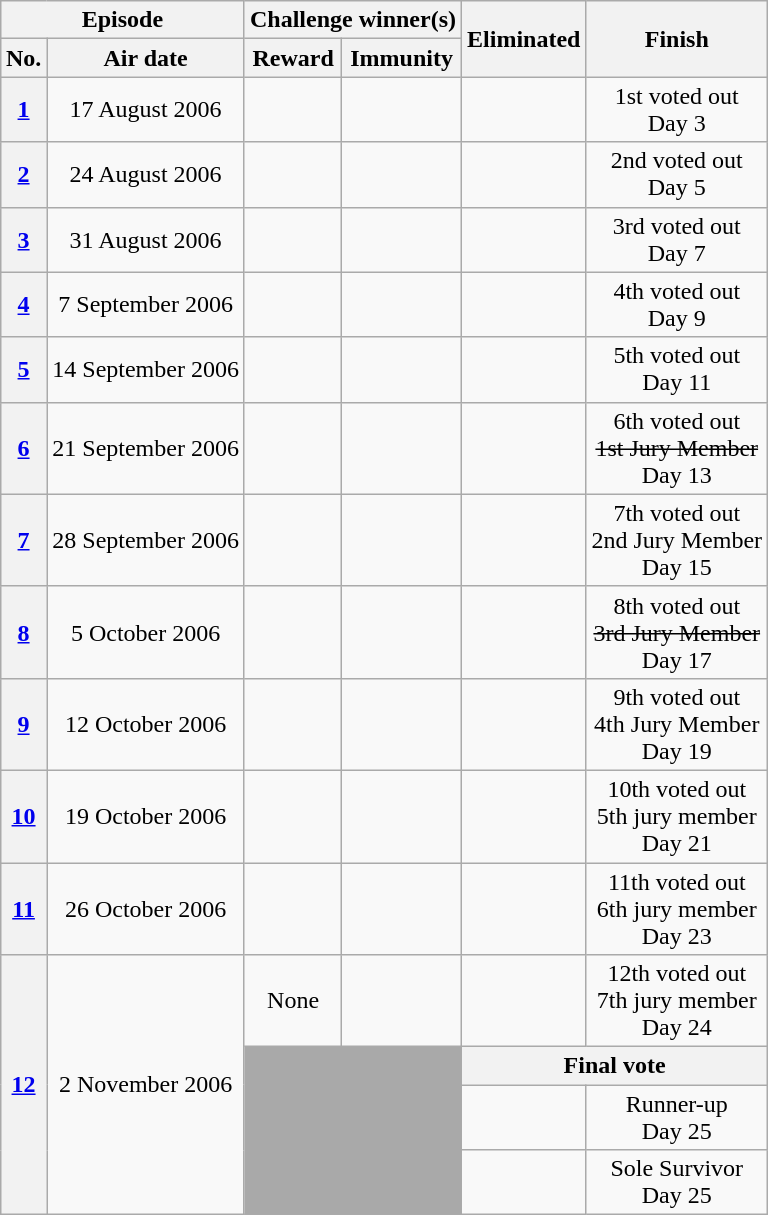<table class="wikitable" style="margin:auto; text-align:center">
<tr>
<th colspan=2>Episode</th>
<th colspan=2>Challenge winner(s)</th>
<th rowspan=2>Eliminated</th>
<th rowspan=2>Finish</th>
</tr>
<tr>
<th>No.</th>
<th>Air date</th>
<th>Reward</th>
<th>Immunity</th>
</tr>
<tr>
<th><a href='#'>1</a></th>
<td>17 August 2006</td>
<td></td>
<td></td>
<td></td>
<td>1st voted out <br> Day 3</td>
</tr>
<tr>
<th><a href='#'>2</a></th>
<td>24 August 2006</td>
<td></td>
<td></td>
<td></td>
<td>2nd voted out <br> Day 5</td>
</tr>
<tr>
<th><a href='#'>3</a></th>
<td>31 August 2006</td>
<td></td>
<td></td>
<td></td>
<td>3rd voted out <br> Day 7</td>
</tr>
<tr>
<th><a href='#'>4</a></th>
<td>7 September 2006</td>
<td></td>
<td></td>
<td></td>
<td>4th voted out <br> Day 9</td>
</tr>
<tr>
<th><a href='#'>5</a></th>
<td>14 September 2006</td>
<td></td>
<td></td>
<td></td>
<td>5th voted out <br> Day 11</td>
</tr>
<tr>
<th><a href='#'>6</a></th>
<td>21 September 2006</td>
<td></td>
<td></td>
<td></td>
<td>6th voted out <br><s>1st Jury Member</s><br>Day 13</td>
</tr>
<tr>
<th><a href='#'>7</a></th>
<td>28 September 2006</td>
<td></td>
<td></td>
<td></td>
<td>7th voted out <br>2nd Jury Member<br> Day 15</td>
</tr>
<tr>
<th><a href='#'>8</a></th>
<td>5 October 2006</td>
<td></td>
<td></td>
<td></td>
<td>8th voted out<br><s>3rd Jury Member</s><br>Day 17</td>
</tr>
<tr>
<th><a href='#'>9</a></th>
<td>12 October 2006</td>
<td></td>
<td></td>
<td></td>
<td>9th voted out <br>4th Jury Member<br> Day 19</td>
</tr>
<tr>
<th><a href='#'>10</a></th>
<td>19 October 2006</td>
<td></td>
<td></td>
<td></td>
<td>10th voted out<br>5th jury member<br> Day 21</td>
</tr>
<tr>
<th><a href='#'>11</a></th>
<td>26 October 2006</td>
<td></td>
<td></td>
<td></td>
<td>11th voted out <br>6th jury member<br>Day 23</td>
</tr>
<tr>
<th rowspan=4><a href='#'>12</a></th>
<td rowspan=4>2 November 2006</td>
<td>None</td>
<td></td>
<td></td>
<td>12th voted out<br>7th jury member<br> Day 24</td>
</tr>
<tr>
<td rowspan=3 colspan=2 bgcolor="darkgray"></td>
<th colspan=2>Final vote</th>
</tr>
<tr>
<td></td>
<td>Runner-up <br> Day 25</td>
</tr>
<tr>
<td></td>
<td>Sole Survivor <br> Day 25</td>
</tr>
</table>
